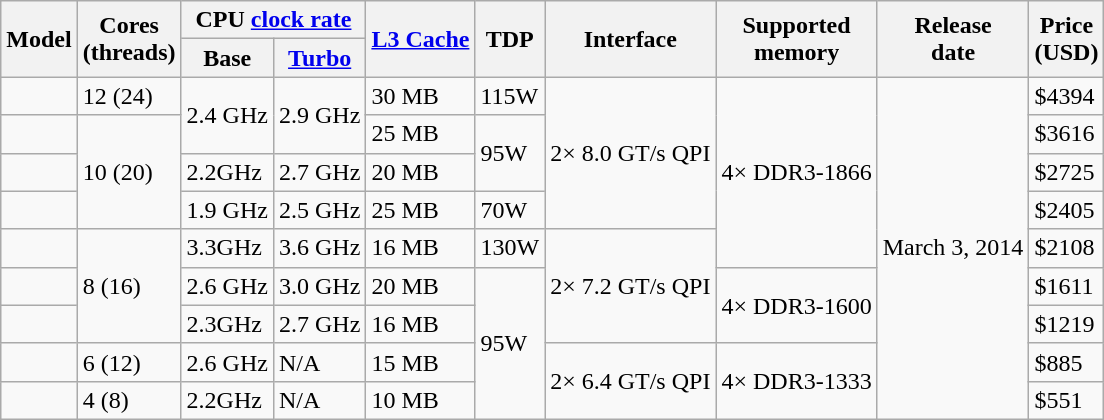<table class="wikitable">
<tr>
<th rowspan="2">Model</th>
<th rowspan="2">Cores<br>(threads)</th>
<th colspan="2">CPU <a href='#'>clock rate</a></th>
<th rowspan="2"><a href='#'>L3 Cache</a></th>
<th rowspan="2">TDP</th>
<th rowspan="2">Interface</th>
<th rowspan="2">Supported<br>memory</th>
<th rowspan="2">Release<br>date</th>
<th rowspan="2">Price<br>(USD)</th>
</tr>
<tr>
<th>Base</th>
<th><a href='#'>Turbo</a></th>
</tr>
<tr>
<td></td>
<td>12 (24)</td>
<td rowspan="2">2.4 GHz</td>
<td rowspan="2">2.9 GHz</td>
<td>30 MB</td>
<td>115W</td>
<td rowspan="4">2× 8.0 GT/s QPI</td>
<td rowspan="5">4× DDR3-1866</td>
<td rowspan="9">March 3, 2014</td>
<td>$4394</td>
</tr>
<tr>
<td></td>
<td rowspan="3">10 (20)</td>
<td>25 MB</td>
<td rowspan="2">95W</td>
<td>$3616</td>
</tr>
<tr>
<td></td>
<td>2.2GHz</td>
<td>2.7 GHz</td>
<td>20 MB</td>
<td>$2725</td>
</tr>
<tr>
<td></td>
<td>1.9 GHz</td>
<td>2.5 GHz</td>
<td>25 MB</td>
<td>70W</td>
<td>$2405</td>
</tr>
<tr>
<td></td>
<td rowspan="3">8 (16)</td>
<td>3.3GHz</td>
<td>3.6 GHz</td>
<td>16 MB</td>
<td>130W</td>
<td rowspan="3">2× 7.2 GT/s QPI</td>
<td>$2108</td>
</tr>
<tr>
<td></td>
<td>2.6 GHz</td>
<td>3.0 GHz</td>
<td>20 MB</td>
<td rowspan="4">95W</td>
<td rowspan="2">4× DDR3-1600</td>
<td>$1611</td>
</tr>
<tr>
<td></td>
<td>2.3GHz</td>
<td>2.7 GHz</td>
<td>16 MB</td>
<td>$1219</td>
</tr>
<tr>
<td></td>
<td>6 (12)</td>
<td>2.6 GHz</td>
<td>N/A</td>
<td>15 MB</td>
<td rowspan="2">2× 6.4 GT/s QPI</td>
<td rowspan="2">4× DDR3-1333</td>
<td>$885</td>
</tr>
<tr>
<td></td>
<td>4 (8)</td>
<td>2.2GHz</td>
<td>N/A</td>
<td>10 MB</td>
<td>$551</td>
</tr>
</table>
